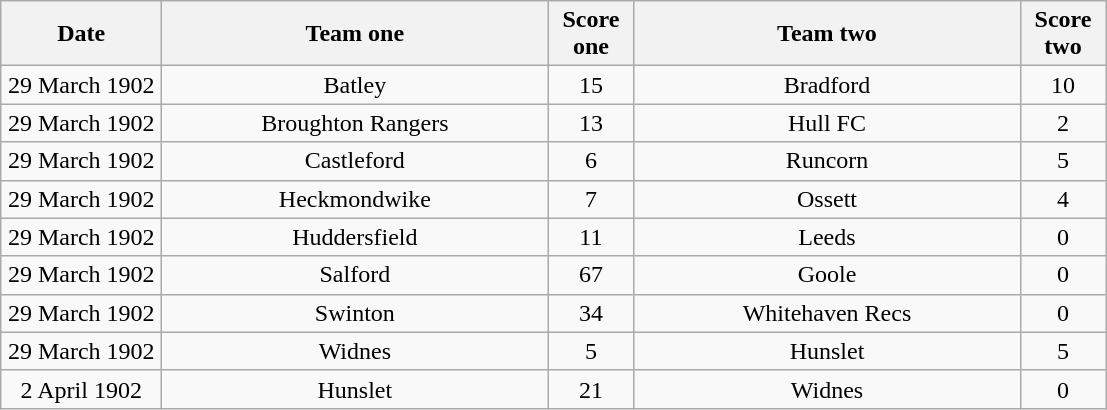<table class="wikitable" style="text-align: center">
<tr>
<th width=100>Date</th>
<th width=250>Team one</th>
<th width=50>Score one</th>
<th width=250>Team two</th>
<th width=50>Score two</th>
</tr>
<tr>
<td>29 March 1902</td>
<td>Batley</td>
<td>15</td>
<td>Bradford</td>
<td>10</td>
</tr>
<tr>
<td>29 March 1902</td>
<td>Broughton Rangers</td>
<td>13</td>
<td>Hull FC</td>
<td>2</td>
</tr>
<tr>
<td>29 March 1902</td>
<td>Castleford</td>
<td>6</td>
<td>Runcorn</td>
<td>5</td>
</tr>
<tr>
<td>29 March 1902</td>
<td>Heckmondwike</td>
<td>7</td>
<td>Ossett</td>
<td>4</td>
</tr>
<tr>
<td>29 March 1902</td>
<td>Huddersfield</td>
<td>11</td>
<td>Leeds</td>
<td>0</td>
</tr>
<tr>
<td>29 March 1902</td>
<td>Salford</td>
<td>67</td>
<td>Goole</td>
<td>0</td>
</tr>
<tr>
<td>29 March 1902</td>
<td>Swinton</td>
<td>34</td>
<td>Whitehaven Recs</td>
<td>0</td>
</tr>
<tr>
<td>29 March 1902</td>
<td>Widnes</td>
<td>5</td>
<td>Hunslet</td>
<td>5</td>
</tr>
<tr>
<td>2 April 1902</td>
<td>Hunslet</td>
<td>21</td>
<td>Widnes</td>
<td>0</td>
</tr>
</table>
